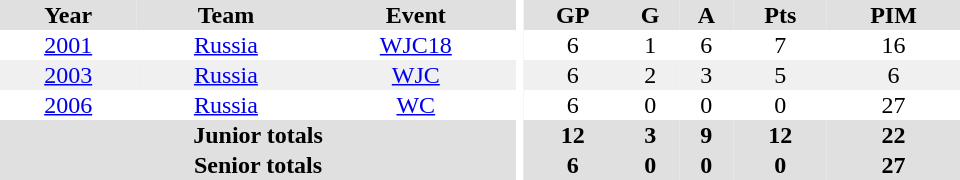<table border="0" cellpadding="1" cellspacing="0" ID="Table3" style="text-align:center; width:40em">
<tr ALIGN="center" bgcolor="#e0e0e0">
<th>Year</th>
<th>Team</th>
<th>Event</th>
<th rowspan="99" bgcolor="#ffffff"></th>
<th>GP</th>
<th>G</th>
<th>A</th>
<th>Pts</th>
<th>PIM</th>
</tr>
<tr>
<td><a href='#'>2001</a></td>
<td><a href='#'>Russia</a></td>
<td><a href='#'>WJC18</a></td>
<td>6</td>
<td>1</td>
<td>6</td>
<td>7</td>
<td>16</td>
</tr>
<tr bgcolor="#f0f0f0">
<td><a href='#'>2003</a></td>
<td><a href='#'>Russia</a></td>
<td><a href='#'>WJC</a></td>
<td>6</td>
<td>2</td>
<td>3</td>
<td>5</td>
<td>6</td>
</tr>
<tr>
<td><a href='#'>2006</a></td>
<td><a href='#'>Russia</a></td>
<td><a href='#'>WC</a></td>
<td>6</td>
<td>0</td>
<td>0</td>
<td>0</td>
<td>27</td>
</tr>
<tr bgcolor="#e0e0e0">
<th colspan="3">Junior totals</th>
<th>12</th>
<th>3</th>
<th>9</th>
<th>12</th>
<th>22</th>
</tr>
<tr bgcolor="#e0e0e0">
<th colspan="3">Senior totals</th>
<th>6</th>
<th>0</th>
<th>0</th>
<th>0</th>
<th>27</th>
</tr>
</table>
